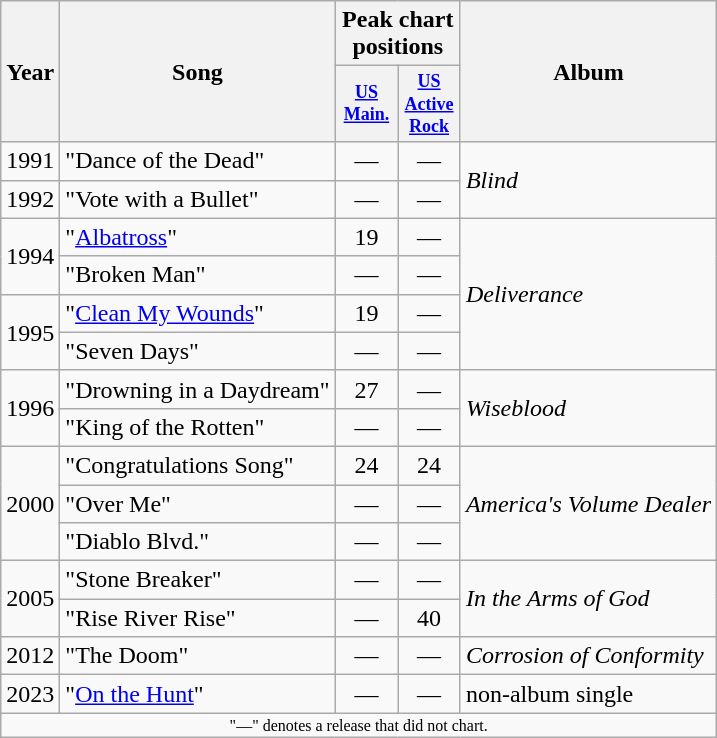<table class="wikitable">
<tr>
<th rowspan="2">Year</th>
<th rowspan="2">Song</th>
<th colspan="2">Peak chart positions</th>
<th rowspan="2">Album</th>
</tr>
<tr>
<th style="width:3em;font-size:75%"><a href='#'>US Main.</a><br></th>
<th style="width:3em;font-size:75%"><a href='#'>US<br>Active<br>Rock</a><br></th>
</tr>
<tr>
<td>1991</td>
<td>"Dance of the Dead"</td>
<td align="center">—</td>
<td align="center">—</td>
<td rowspan="2"><em>Blind</em></td>
</tr>
<tr>
<td>1992</td>
<td>"Vote with a Bullet"</td>
<td align="center">—</td>
<td align="center">—</td>
</tr>
<tr>
<td rowspan="2">1994</td>
<td>"<a href='#'>Albatross</a>"</td>
<td align="center">19</td>
<td align="center">—</td>
<td rowspan="4"><em>Deliverance</em></td>
</tr>
<tr>
<td>"Broken Man"</td>
<td align="center">—</td>
<td align="center">—</td>
</tr>
<tr>
<td rowspan="2">1995</td>
<td>"<a href='#'>Clean My Wounds</a>"</td>
<td align="center">19</td>
<td align="center">—</td>
</tr>
<tr>
<td>"Seven Days"</td>
<td align="center">—</td>
<td align="center">—</td>
</tr>
<tr>
<td rowspan="2">1996</td>
<td>"Drowning in a Daydream"</td>
<td align="center">27</td>
<td align="center">—</td>
<td rowspan="2"><em>Wiseblood</em></td>
</tr>
<tr>
<td>"King of the Rotten"</td>
<td align="center">—</td>
<td align="center">—</td>
</tr>
<tr>
<td rowspan="3">2000</td>
<td>"Congratulations Song"</td>
<td align="center">24</td>
<td align="center">24</td>
<td rowspan="3"><em>America's Volume Dealer</em></td>
</tr>
<tr>
<td>"Over Me"</td>
<td align="center">—</td>
<td align="center">—</td>
</tr>
<tr>
<td>"Diablo Blvd."</td>
<td align="center">—</td>
<td align="center">—</td>
</tr>
<tr>
<td rowspan="2">2005</td>
<td>"Stone Breaker"</td>
<td align="center">—</td>
<td align="center">—</td>
<td rowspan="2"><em>In the Arms of God</em></td>
</tr>
<tr>
<td>"Rise River Rise"</td>
<td align="center">—</td>
<td align="center">40</td>
</tr>
<tr>
<td>2012</td>
<td>"The Doom"</td>
<td align="center">—</td>
<td align="center">—</td>
<td><em>Corrosion of Conformity</em></td>
</tr>
<tr>
<td>2023</td>
<td>"<a href='#'>On the Hunt</a>"</td>
<td align="center">—</td>
<td align="center">—</td>
<td>non-album single</td>
</tr>
<tr>
<td align="center" colspan="5" style="font-size: 8pt">"—" denotes a release that did not chart.</td>
</tr>
</table>
